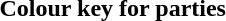<table class="toccolours">
<tr>
<th>Colour key for parties</th>
</tr>
<tr>
<td><br>


</td>
</tr>
</table>
